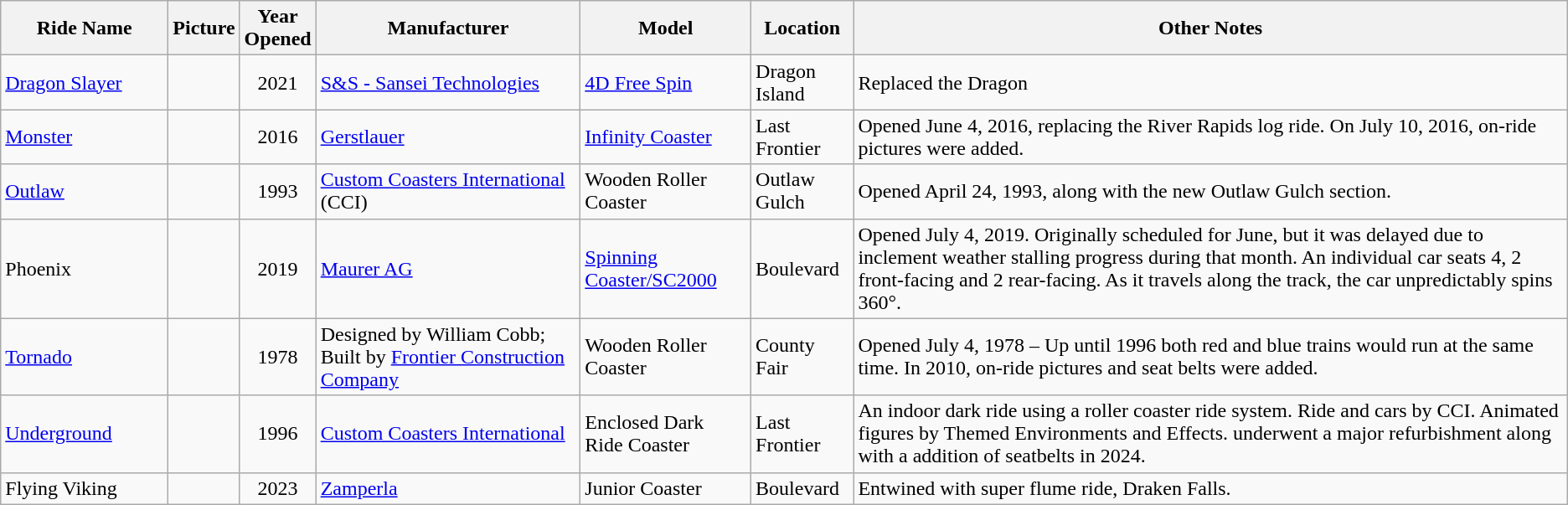<table class="wikitable sortable">
<tr>
<th width=126>Ride Name</th>
<th class="unsortable">Picture</th>
<th width=50>Year Opened</th>
<th>Manufacturer</th>
<th>Model</th>
<th>Location</th>
<th class="unsortable">Other Notes</th>
</tr>
<tr>
<td><a href='#'>Dragon Slayer</a></td>
<td></td>
<td align=center>2021</td>
<td><a href='#'>S&S - Sansei Technologies</a></td>
<td><a href='#'>4D Free Spin</a></td>
<td>Dragon Island</td>
<td>Replaced the Dragon</td>
</tr>
<tr>
<td><a href='#'>Monster</a></td>
<td></td>
<td align=center>2016</td>
<td><a href='#'>Gerstlauer</a></td>
<td><a href='#'>Infinity Coaster</a></td>
<td>Last Frontier</td>
<td>Opened June 4, 2016, replacing the River Rapids log ride. On July 10, 2016, on-ride pictures were added.</td>
</tr>
<tr>
<td><a href='#'>Outlaw</a></td>
<td></td>
<td align=center>1993</td>
<td><a href='#'>Custom Coasters International</a> (CCI)</td>
<td>Wooden Roller Coaster</td>
<td>Outlaw Gulch</td>
<td>Opened April 24, 1993, along with the new Outlaw Gulch section.</td>
</tr>
<tr>
<td>Phoenix</td>
<td></td>
<td align=center>2019</td>
<td><a href='#'>Maurer AG</a></td>
<td><a href='#'>Spinning Coaster/SC2000</a></td>
<td>Boulevard</td>
<td>Opened July 4, 2019. Originally scheduled for June, but it was delayed due to inclement weather stalling progress during that month. An individual car seats 4, 2 front-facing and 2 rear-facing. As it travels along the track, the car unpredictably spins 360°.</td>
</tr>
<tr>
<td><a href='#'>Tornado</a></td>
<td></td>
<td align=center>1978</td>
<td>Designed by William Cobb; Built by <a href='#'>Frontier Construction Company</a></td>
<td>Wooden Roller Coaster</td>
<td>County Fair</td>
<td>Opened July 4, 1978 – Up until 1996 both red and blue trains would run at the same time. In 2010, on-ride pictures and seat belts were added.</td>
</tr>
<tr>
<td><a href='#'>Underground</a></td>
<td></td>
<td align=center>1996</td>
<td><a href='#'>Custom Coasters International</a></td>
<td>Enclosed Dark Ride Coaster</td>
<td>Last Frontier</td>
<td>An indoor dark ride using a roller coaster ride system. Ride and cars by CCI. Animated figures by Themed Environments and Effects. underwent a major refurbishment along with a addition of seatbelts in 2024.</td>
</tr>
<tr>
<td>Flying Viking</td>
<td></td>
<td align=center>2023</td>
<td><a href='#'>Zamperla</a></td>
<td>Junior Coaster</td>
<td>Boulevard</td>
<td>Entwined with super flume ride, Draken Falls.</td>
</tr>
</table>
